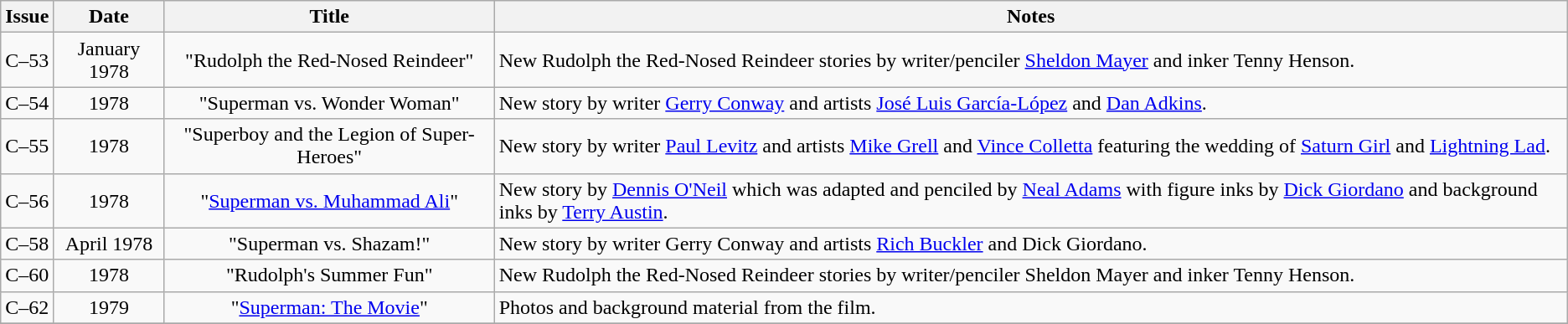<table class="wikitable">
<tr>
<th>Issue</th>
<th>Date</th>
<th>Title</th>
<th>Notes</th>
</tr>
<tr>
<td align="center">C–53</td>
<td align="center">January 1978</td>
<td align="center">"Rudolph the Red-Nosed Reindeer"</td>
<td>New Rudolph the Red-Nosed Reindeer stories by writer/penciler <a href='#'>Sheldon Mayer</a> and inker Tenny Henson.</td>
</tr>
<tr>
<td align="center">C–54</td>
<td align="center">1978</td>
<td align="center">"Superman vs. Wonder Woman"</td>
<td>New story by writer <a href='#'>Gerry Conway</a> and artists <a href='#'>José Luis García-López</a> and <a href='#'>Dan Adkins</a>.</td>
</tr>
<tr>
<td align="center">C–55</td>
<td align="center">1978</td>
<td align="center">"Superboy and the Legion of Super-Heroes"</td>
<td>New story by writer <a href='#'>Paul Levitz</a> and artists <a href='#'>Mike Grell</a> and <a href='#'>Vince Colletta</a> featuring the wedding of <a href='#'>Saturn Girl</a> and <a href='#'>Lightning Lad</a>.</td>
</tr>
<tr>
<td align="center">C–56</td>
<td align="center">1978</td>
<td align="center">"<a href='#'>Superman vs. Muhammad Ali</a>"</td>
<td>New story by <a href='#'>Dennis O'Neil</a> which was adapted and penciled by <a href='#'>Neal Adams</a> with figure inks by <a href='#'>Dick Giordano</a> and background inks by <a href='#'>Terry Austin</a>.</td>
</tr>
<tr>
<td align="center">C–58</td>
<td align="center">April 1978</td>
<td align="center">"Superman vs. Shazam!"</td>
<td>New story by writer Gerry Conway and artists <a href='#'>Rich Buckler</a> and Dick Giordano.</td>
</tr>
<tr>
<td align="center">C–60</td>
<td align="center">1978</td>
<td align="center">"Rudolph's Summer Fun"</td>
<td>New Rudolph the Red-Nosed Reindeer stories by writer/penciler Sheldon Mayer and inker Tenny Henson.</td>
</tr>
<tr>
<td align="center">C–62</td>
<td align="center">1979</td>
<td align="center">"<a href='#'>Superman: The Movie</a>"</td>
<td>Photos and background material from the film.</td>
</tr>
<tr>
</tr>
</table>
